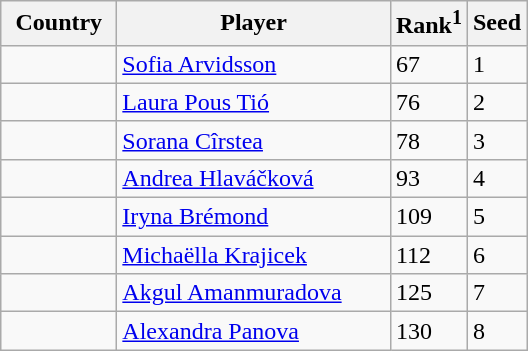<table class="sortable wikitable">
<tr>
<th width="70">Country</th>
<th width="175">Player</th>
<th>Rank<sup>1</sup></th>
<th>Seed</th>
</tr>
<tr>
<td></td>
<td><a href='#'>Sofia Arvidsson</a></td>
<td>67</td>
<td>1</td>
</tr>
<tr>
<td></td>
<td><a href='#'>Laura Pous Tió</a></td>
<td>76</td>
<td>2</td>
</tr>
<tr>
<td></td>
<td><a href='#'>Sorana Cîrstea</a></td>
<td>78</td>
<td>3</td>
</tr>
<tr>
<td></td>
<td><a href='#'>Andrea Hlaváčková</a></td>
<td>93</td>
<td>4</td>
</tr>
<tr>
<td></td>
<td><a href='#'>Iryna Brémond</a></td>
<td>109</td>
<td>5</td>
</tr>
<tr>
<td></td>
<td><a href='#'>Michaëlla Krajicek</a></td>
<td>112</td>
<td>6</td>
</tr>
<tr>
<td></td>
<td><a href='#'>Akgul Amanmuradova</a></td>
<td>125</td>
<td>7</td>
</tr>
<tr>
<td></td>
<td><a href='#'>Alexandra Panova</a></td>
<td>130</td>
<td>8</td>
</tr>
</table>
